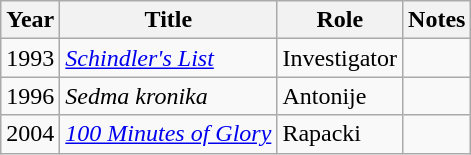<table class="wikitable sortable">
<tr>
<th>Year</th>
<th>Title</th>
<th>Role</th>
<th class="unsortable">Notes</th>
</tr>
<tr>
<td>1993</td>
<td><em><a href='#'>Schindler's List</a></em></td>
<td>Investigator</td>
<td></td>
</tr>
<tr>
<td>1996</td>
<td><em>Sedma kronika</em></td>
<td>Antonije</td>
<td></td>
</tr>
<tr>
<td>2004</td>
<td><em><a href='#'>100 Minutes of Glory</a></em></td>
<td>Rapacki</td>
<td></td>
</tr>
</table>
